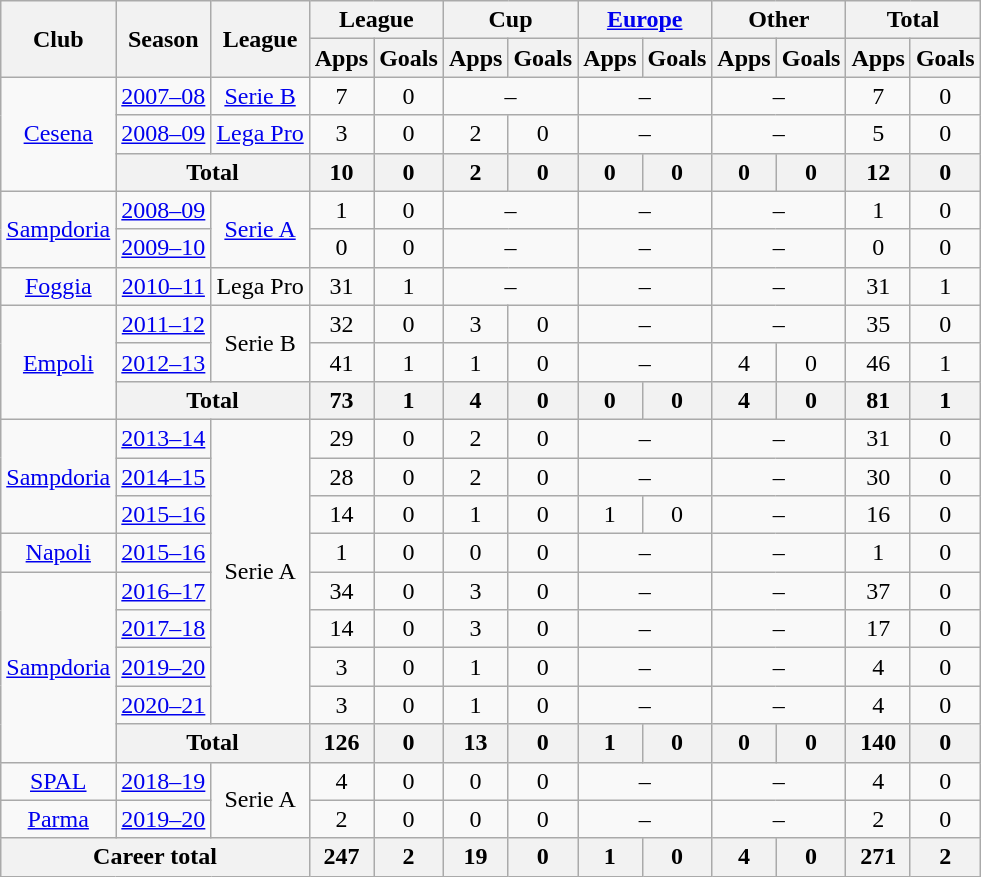<table class="wikitable" style="text-align: center">
<tr>
<th rowspan="2">Club</th>
<th rowspan="2">Season</th>
<th rowspan="2">League</th>
<th colspan="2">League</th>
<th colspan="2">Cup</th>
<th colspan="2"><a href='#'>Europe</a></th>
<th colspan="2">Other</th>
<th colspan="2">Total</th>
</tr>
<tr>
<th>Apps</th>
<th>Goals</th>
<th>Apps</th>
<th>Goals</th>
<th>Apps</th>
<th>Goals</th>
<th>Apps</th>
<th>Goals</th>
<th>Apps</th>
<th>Goals</th>
</tr>
<tr>
<td rowspan="3"><a href='#'>Cesena</a></td>
<td><a href='#'>2007–08</a></td>
<td><a href='#'>Serie B</a></td>
<td>7</td>
<td>0</td>
<td colspan="2">–</td>
<td colspan="2">–</td>
<td colspan="2">–</td>
<td>7</td>
<td>0</td>
</tr>
<tr>
<td><a href='#'>2008–09</a></td>
<td><a href='#'>Lega Pro</a></td>
<td>3</td>
<td>0</td>
<td>2</td>
<td>0</td>
<td colspan="2">–</td>
<td colspan="2">–</td>
<td>5</td>
<td>0</td>
</tr>
<tr>
<th colspan="2">Total</th>
<th>10</th>
<th>0</th>
<th>2</th>
<th>0</th>
<th>0</th>
<th>0</th>
<th>0</th>
<th>0</th>
<th>12</th>
<th>0</th>
</tr>
<tr>
<td rowspan="2"><a href='#'>Sampdoria</a></td>
<td><a href='#'>2008–09</a></td>
<td rowspan="2"><a href='#'>Serie A</a></td>
<td>1</td>
<td>0</td>
<td colspan="2">–</td>
<td colspan="2">–</td>
<td colspan="2">–</td>
<td>1</td>
<td>0</td>
</tr>
<tr>
<td><a href='#'>2009–10</a></td>
<td>0</td>
<td>0</td>
<td colspan="2">–</td>
<td colspan="2">–</td>
<td colspan="2">–</td>
<td>0</td>
<td>0</td>
</tr>
<tr>
<td><a href='#'>Foggia</a></td>
<td><a href='#'>2010–11</a></td>
<td>Lega Pro</td>
<td>31</td>
<td>1</td>
<td colspan="2">–</td>
<td colspan="2">–</td>
<td colspan="2">–</td>
<td>31</td>
<td>1</td>
</tr>
<tr>
<td rowspan="3"><a href='#'>Empoli</a></td>
<td><a href='#'>2011–12</a></td>
<td rowspan="2">Serie B</td>
<td>32</td>
<td>0</td>
<td>3</td>
<td>0</td>
<td colspan="2">–</td>
<td colspan="2">–</td>
<td>35</td>
<td>0</td>
</tr>
<tr>
<td><a href='#'>2012–13</a></td>
<td>41</td>
<td>1</td>
<td>1</td>
<td>0</td>
<td colspan="2">–</td>
<td>4</td>
<td>0</td>
<td>46</td>
<td>1</td>
</tr>
<tr>
<th colspan="2">Total</th>
<th>73</th>
<th>1</th>
<th>4</th>
<th>0</th>
<th>0</th>
<th>0</th>
<th>4</th>
<th>0</th>
<th>81</th>
<th>1</th>
</tr>
<tr>
<td rowspan="3"><a href='#'>Sampdoria</a></td>
<td><a href='#'>2013–14</a></td>
<td rowspan="8">Serie A</td>
<td>29</td>
<td>0</td>
<td>2</td>
<td>0</td>
<td colspan="2">–</td>
<td colspan="2">–</td>
<td>31</td>
<td>0</td>
</tr>
<tr>
<td><a href='#'>2014–15</a></td>
<td>28</td>
<td>0</td>
<td>2</td>
<td>0</td>
<td colspan="2">–</td>
<td colspan="2">–</td>
<td>30</td>
<td>0</td>
</tr>
<tr>
<td><a href='#'>2015–16</a></td>
<td>14</td>
<td>0</td>
<td>1</td>
<td>0</td>
<td>1</td>
<td>0</td>
<td colspan="2">–</td>
<td>16</td>
<td>0</td>
</tr>
<tr>
<td><a href='#'>Napoli</a></td>
<td><a href='#'>2015–16</a></td>
<td>1</td>
<td>0</td>
<td>0</td>
<td>0</td>
<td colspan="2">–</td>
<td colspan="2">–</td>
<td>1</td>
<td>0</td>
</tr>
<tr>
<td rowspan="5"><a href='#'>Sampdoria</a></td>
<td><a href='#'>2016–17</a></td>
<td>34</td>
<td>0</td>
<td>3</td>
<td>0</td>
<td colspan="2">–</td>
<td colspan="2">–</td>
<td>37</td>
<td>0</td>
</tr>
<tr>
<td><a href='#'>2017–18</a></td>
<td>14</td>
<td>0</td>
<td>3</td>
<td>0</td>
<td colspan="2">–</td>
<td colspan="2">–</td>
<td>17</td>
<td>0</td>
</tr>
<tr>
<td><a href='#'>2019–20</a></td>
<td>3</td>
<td>0</td>
<td>1</td>
<td>0</td>
<td colspan="2">–</td>
<td colspan="2">–</td>
<td>4</td>
<td>0</td>
</tr>
<tr>
<td><a href='#'>2020–21</a></td>
<td>3</td>
<td>0</td>
<td>1</td>
<td>0</td>
<td colspan="2">–</td>
<td colspan="2">–</td>
<td>4</td>
<td>0</td>
</tr>
<tr>
<th colspan="2">Total</th>
<th>126</th>
<th>0</th>
<th>13</th>
<th>0</th>
<th>1</th>
<th>0</th>
<th>0</th>
<th>0</th>
<th>140</th>
<th>0</th>
</tr>
<tr>
<td><a href='#'>SPAL</a></td>
<td><a href='#'>2018–19</a></td>
<td rowspan="2">Serie A</td>
<td>4</td>
<td>0</td>
<td>0</td>
<td>0</td>
<td colspan="2">–</td>
<td colspan="2">–</td>
<td>4</td>
<td>0</td>
</tr>
<tr>
<td><a href='#'>Parma</a></td>
<td><a href='#'>2019–20</a></td>
<td>2</td>
<td>0</td>
<td>0</td>
<td>0</td>
<td colspan="2">–</td>
<td colspan="2">–</td>
<td>2</td>
<td>0</td>
</tr>
<tr>
<th colspan="3">Career total</th>
<th>247</th>
<th>2</th>
<th>19</th>
<th>0</th>
<th>1</th>
<th>0</th>
<th>4</th>
<th>0</th>
<th>271</th>
<th>2</th>
</tr>
</table>
